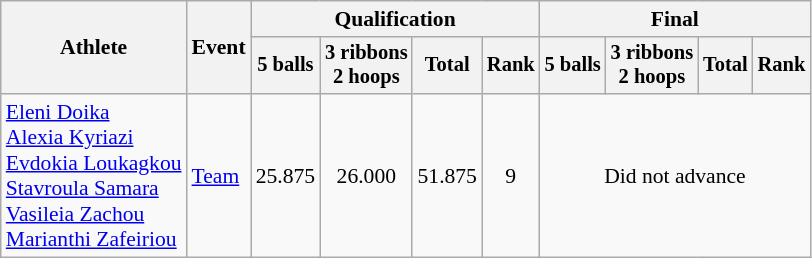<table class=wikitable style="font-size:90%">
<tr>
<th rowspan="2">Athlete</th>
<th rowspan="2">Event</th>
<th colspan=4>Qualification</th>
<th colspan=4>Final</th>
</tr>
<tr style="font-size:95%">
<th>5 balls</th>
<th>3 ribbons <br>2 hoops</th>
<th>Total</th>
<th>Rank</th>
<th>5 balls</th>
<th>3 ribbons <br>2 hoops</th>
<th>Total</th>
<th>Rank</th>
</tr>
<tr align=center>
<td align=left><a href='#'>Eleni Doika</a><br> <a href='#'>Alexia Kyriazi</a> <br> <a href='#'>Evdokia Loukagkou</a><br><a href='#'>Stavroula Samara</a><br> <a href='#'>Vasileia Zachou</a> <br> <a href='#'>Marianthi Zafeiriou</a></td>
<td align=left><a href='#'>Team</a></td>
<td>25.875</td>
<td>26.000</td>
<td>51.875</td>
<td>9</td>
<td colspan=4>Did not advance</td>
</tr>
</table>
